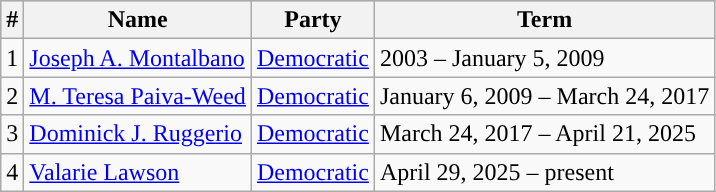<table class=wikitable style="margin:0 0 0.5em 1em">
<tr bgcolor=#cccccc>
<th>#</th>
<th>Name</th>
<th>Party</th>
<th>Term</th>
</tr>
<tr>
<td>1</td>
<td><a href='#'>Joseph A. Montalbano</a></td>
<td><a href='#'>Democratic</a></td>
<td>2003 – January 5, 2009</td>
</tr>
<tr>
<td>2</td>
<td><a href='#'>M. Teresa Paiva-Weed</a></td>
<td><a href='#'>Democratic</a></td>
<td>January 6, 2009 – March 24, 2017</td>
</tr>
<tr>
<td>3</td>
<td><a href='#'>Dominick J. Ruggerio</a></td>
<td><a href='#'>Democratic</a></td>
<td>March 24, 2017 – April 21, 2025</td>
</tr>
<tr>
<td>4</td>
<td><a href='#'>Valarie Lawson</a></td>
<td><a href='#'>Democratic</a></td>
<td>April 29, 2025 – present</td>
</tr>
</table>
